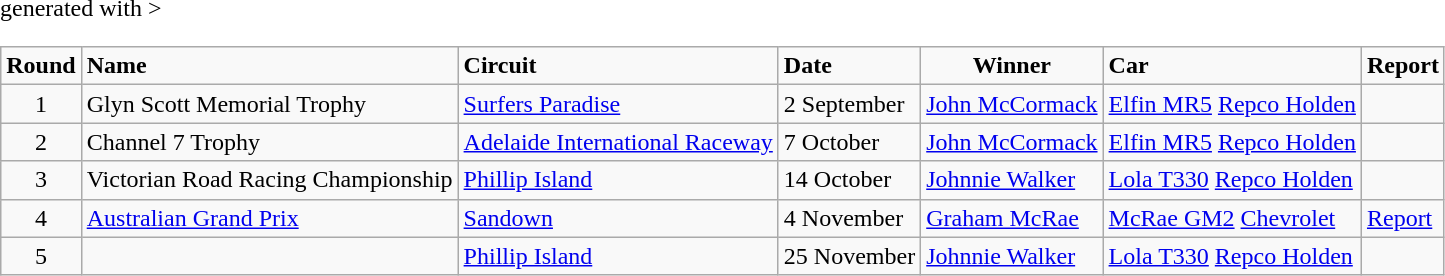<table class="wikitable" <hiddentext>generated with >
<tr style="font-weight:bold">
<td align="center">Round</td>
<td>Name</td>
<td>Circuit</td>
<td>Date</td>
<td align="center">Winner</td>
<td>Car</td>
<td>Report</td>
</tr>
<tr>
<td align="center">1</td>
<td>Glyn Scott Memorial Trophy</td>
<td><a href='#'>Surfers Paradise</a></td>
<td>2 September</td>
<td><a href='#'>John McCormack</a></td>
<td><a href='#'>Elfin MR5</a> <a href='#'>Repco Holden</a></td>
<td></td>
</tr>
<tr>
<td align="center">2</td>
<td>Channel 7 Trophy</td>
<td><a href='#'>Adelaide International Raceway</a></td>
<td>7 October</td>
<td><a href='#'>John McCormack</a></td>
<td><a href='#'>Elfin MR5</a> <a href='#'>Repco Holden</a></td>
<td></td>
</tr>
<tr>
<td align="center">3</td>
<td>Victorian Road Racing Championship</td>
<td><a href='#'>Phillip Island</a></td>
<td>14 October</td>
<td><a href='#'>Johnnie Walker</a></td>
<td><a href='#'>Lola T330</a> <a href='#'>Repco Holden</a></td>
<td></td>
</tr>
<tr>
<td align="center">4</td>
<td><a href='#'>Australian Grand Prix</a></td>
<td><a href='#'>Sandown</a></td>
<td>4 November</td>
<td><a href='#'>Graham McRae</a></td>
<td><a href='#'>McRae GM2</a> <a href='#'>Chevrolet</a></td>
<td><a href='#'>Report</a></td>
</tr>
<tr>
<td align="center">5</td>
<td></td>
<td><a href='#'>Phillip Island</a></td>
<td>25 November</td>
<td><a href='#'>Johnnie Walker</a></td>
<td><a href='#'>Lola T330</a> <a href='#'>Repco Holden</a></td>
<td></td>
</tr>
</table>
